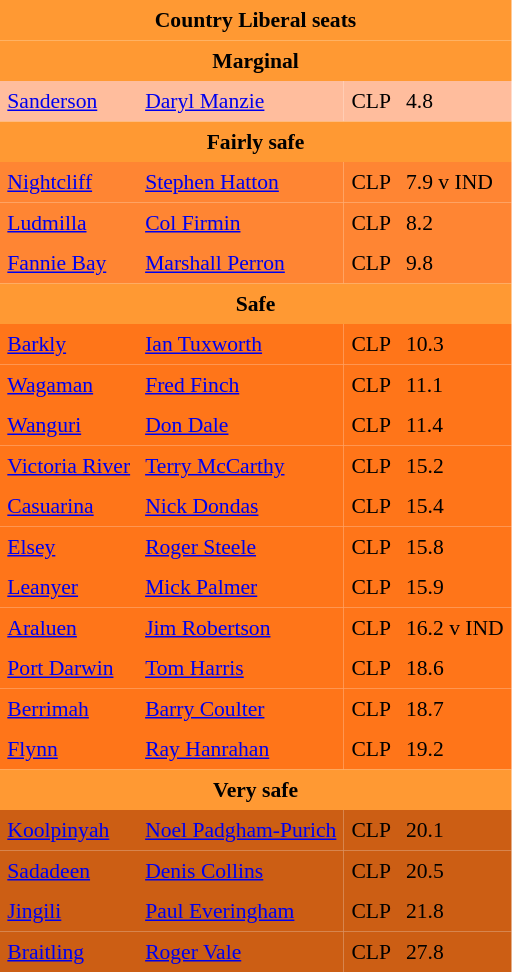<table class="toccolours" align="left" cellpadding="5" cellspacing="0" style="margin-right: .5em; margin-top: .4em; font-size: 90%; float:right">
<tr>
<td colspan="4"  style="text-align:center; background:#ff9933;"><span><strong>Country Liberal seats</strong></span></td>
</tr>
<tr>
<td colspan="4"  style="text-align:center; background:#ff9933;"><span><strong>Marginal</strong></span></td>
</tr>
<tr>
<td style="text-align:left; background:#FFBD9D;"><a href='#'>Sanderson</a></td>
<td style="text-align:left; background:#FFBD9D;"><a href='#'>Daryl Manzie</a></td>
<td style="text-align:left; background:#FFBD9D;">CLP</td>
<td style="text-align:left; background:#FFBD9D;">4.8</td>
</tr>
<tr>
<td colspan="4"  style="text-align:center; background:#ff9933;"><span><strong>Fairly safe</strong></span></td>
</tr>
<tr>
<td style="text-align:left; background:#FF8533;"><a href='#'>Nightcliff</a></td>
<td style="text-align:left; background:#FF8533;"><a href='#'>Stephen Hatton</a></td>
<td style="text-align:left; background:#FF8533;">CLP</td>
<td style="text-align:left; background:#FF8533;">7.9 v IND</td>
</tr>
<tr>
<td style="text-align:left; background:#FF8533;"><a href='#'>Ludmilla</a></td>
<td style="text-align:left; background:#FF8533;"><a href='#'>Col Firmin</a></td>
<td style="text-align:left; background:#FF8533;">CLP</td>
<td style="text-align:left; background:#FF8533;">8.2</td>
</tr>
<tr>
<td style="text-align:left; background:#FF8533;"><a href='#'>Fannie Bay</a></td>
<td style="text-align:left; background:#FF8533;"><a href='#'>Marshall Perron</a></td>
<td style="text-align:left; background:#FF8533;">CLP</td>
<td style="text-align:left; background:#FF8533;">9.8</td>
</tr>
<tr>
<td colspan="4"  style="text-align:center; background:#ff9933;"><span><strong>Safe</strong></span></td>
</tr>
<tr>
<td style="text-align:left; background:#FF7519;"><a href='#'>Barkly</a></td>
<td style="text-align:left; background:#FF7519;"><a href='#'>Ian Tuxworth</a></td>
<td style="text-align:left; background:#FF7519;">CLP</td>
<td style="text-align:left; background:#FF7519;">10.3</td>
</tr>
<tr>
<td style="text-align:left; background:#FF7519;"><a href='#'>Wagaman</a></td>
<td style="text-align:left; background:#FF7519;"><a href='#'>Fred Finch</a></td>
<td style="text-align:left; background:#FF7519;">CLP</td>
<td style="text-align:left; background:#FF7519;">11.1</td>
</tr>
<tr>
<td style="text-align:left; background:#FF7519;"><a href='#'>Wanguri</a></td>
<td style="text-align:left; background:#FF7519;"><a href='#'>Don Dale</a></td>
<td style="text-align:left; background:#FF7519;">CLP</td>
<td style="text-align:left; background:#FF7519;">11.4</td>
</tr>
<tr>
<td style="text-align:left; background:#FF7519;"><a href='#'>Victoria River</a></td>
<td style="text-align:left; background:#FF7519;"><a href='#'>Terry McCarthy</a></td>
<td style="text-align:left; background:#FF7519;">CLP</td>
<td style="text-align:left; background:#FF7519;">15.2</td>
</tr>
<tr>
<td style="text-align:left; background:#FF7519;"><a href='#'>Casuarina</a></td>
<td style="text-align:left; background:#FF7519;"><a href='#'>Nick Dondas</a></td>
<td style="text-align:left; background:#FF7519;">CLP</td>
<td style="text-align:left; background:#FF7519;">15.4</td>
</tr>
<tr>
<td style="text-align:left; background:#FF7519;"><a href='#'>Elsey</a></td>
<td style="text-align:left; background:#FF7519;"><a href='#'>Roger Steele</a></td>
<td style="text-align:left; background:#FF7519;">CLP</td>
<td style="text-align:left; background:#FF7519;">15.8</td>
</tr>
<tr>
<td style="text-align:left; background:#FF7519;"><a href='#'>Leanyer</a></td>
<td style="text-align:left; background:#FF7519;"><a href='#'>Mick Palmer</a></td>
<td style="text-align:left; background:#FF7519;">CLP</td>
<td style="text-align:left; background:#FF7519;">15.9</td>
</tr>
<tr>
<td style="text-align:left; background:#FF7519;"><a href='#'>Araluen</a></td>
<td style="text-align:left; background:#FF7519;"><a href='#'>Jim Robertson</a></td>
<td style="text-align:left; background:#FF7519;">CLP</td>
<td style="text-align:left; background:#FF7519;">16.2 v IND</td>
</tr>
<tr>
<td style="text-align:left; background:#FF7519;"><a href='#'>Port Darwin</a></td>
<td style="text-align:left; background:#FF7519;"><a href='#'>Tom Harris</a></td>
<td style="text-align:left; background:#FF7519;">CLP</td>
<td style="text-align:left; background:#FF7519;">18.6</td>
</tr>
<tr>
<td style="text-align:left; background:#FF7519;"><a href='#'>Berrimah</a></td>
<td style="text-align:left; background:#FF7519;"><a href='#'>Barry Coulter</a></td>
<td style="text-align:left; background:#FF7519;">CLP</td>
<td style="text-align:left; background:#FF7519;">18.7</td>
</tr>
<tr>
<td style="text-align:left; background:#FF7519;"><a href='#'>Flynn</a></td>
<td style="text-align:left; background:#FF7519;"><a href='#'>Ray Hanrahan</a></td>
<td style="text-align:left; background:#FF7519;">CLP</td>
<td style="text-align:left; background:#FF7519;">19.2</td>
</tr>
<tr>
<td colspan="4"  style="text-align:center; background:#ff9933;"><span><strong>Very safe</strong></span></td>
</tr>
<tr>
<td style="text-align:left; background:#CC5E14;"><a href='#'>Koolpinyah</a></td>
<td style="text-align:left; background:#CC5E14;"><a href='#'>Noel Padgham-Purich</a></td>
<td style="text-align:left; background:#CC5E14;">CLP</td>
<td style="text-align:left; background:#CC5E14;">20.1</td>
</tr>
<tr>
<td style="text-align:left; background:#CC5E14;"><a href='#'>Sadadeen</a></td>
<td style="text-align:left; background:#CC5E14;"><a href='#'>Denis Collins</a></td>
<td style="text-align:left; background:#CC5E14;">CLP</td>
<td style="text-align:left; background:#CC5E14;">20.5</td>
</tr>
<tr>
<td style="text-align:left; background:#CC5E14;"><a href='#'>Jingili</a></td>
<td style="text-align:left; background:#CC5E14;"><a href='#'>Paul Everingham</a></td>
<td style="text-align:left; background:#CC5E14;">CLP</td>
<td style="text-align:left; background:#CC5E14;">21.8</td>
</tr>
<tr>
<td style="text-align:left; background:#CC5E14;"><a href='#'>Braitling</a></td>
<td style="text-align:left; background:#CC5E14;"><a href='#'>Roger Vale</a></td>
<td style="text-align:left; background:#CC5E14;">CLP</td>
<td style="text-align:left; background:#CC5E14;">27.8</td>
</tr>
</table>
